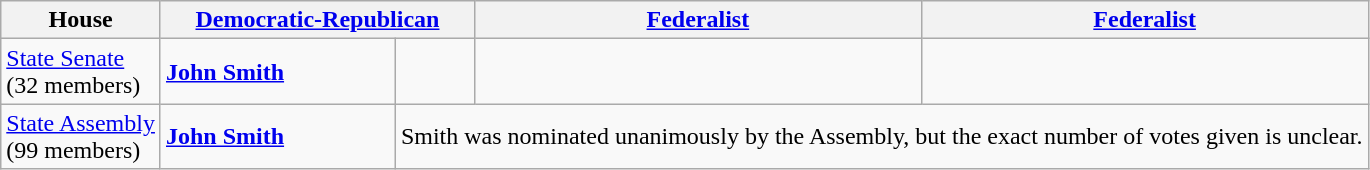<table class=wikitable>
<tr>
<th>House</th>
<th colspan=2><a href='#'>Democratic-Republican</a></th>
<th colspan=2><a href='#'>Federalist</a></th>
<th colspan=2><a href='#'>Federalist</a></th>
</tr>
<tr>
<td><a href='#'>State Senate</a><br>(32 members)</td>
<td nowrap> <strong><a href='#'>John Smith</a></strong></td>
<td></td>
<td colspan=2></td>
<td colspan=2></td>
</tr>
<tr>
<td><a href='#'>State Assembly</a><br>(99 members)</td>
<td nowrap> <strong><a href='#'>John Smith</a></strong></td>
<td colspan=5>Smith was nominated unanimously by the Assembly, but the exact number of votes given is unclear.</td>
</tr>
</table>
